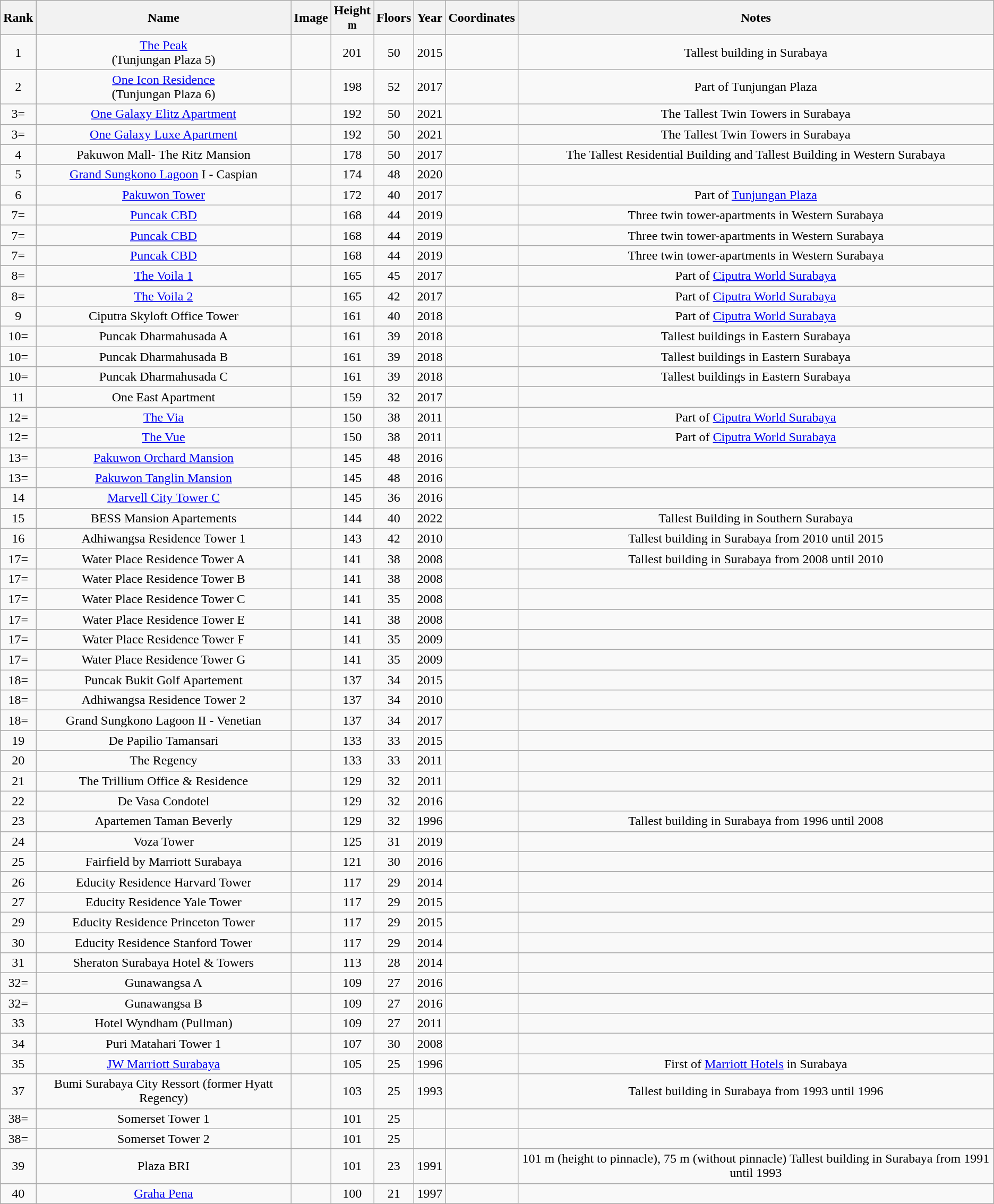<table class="wikitable sortable" style="text-align: center">
<tr>
<th>Rank</th>
<th>Name</th>
<th class="unsortable">Image</th>
<th>Height<br><small>m</small></th>
<th>Floors</th>
<th>Year</th>
<th>Coordinates</th>
<th class="unsortable">Notes</th>
</tr>
<tr>
<td>1</td>
<td><a href='#'>The Peak</a><br>(Tunjungan Plaza 5)</td>
<td></td>
<td>201</td>
<td>50</td>
<td>2015</td>
<td></td>
<td>Tallest building in Surabaya</td>
</tr>
<tr>
<td>2</td>
<td><a href='#'>One Icon Residence</a><br>(Tunjungan Plaza 6)</td>
<td></td>
<td>198</td>
<td>52</td>
<td>2017</td>
<td></td>
<td>Part of Tunjungan Plaza</td>
</tr>
<tr>
<td>3=</td>
<td><a href='#'>One Galaxy Elitz Apartment</a></td>
<td></td>
<td>192</td>
<td>50</td>
<td>2021</td>
<td></td>
<td>The Tallest Twin Towers in Surabaya</td>
</tr>
<tr>
<td>3=</td>
<td><a href='#'>One Galaxy Luxe Apartment</a></td>
<td></td>
<td>192</td>
<td>50</td>
<td>2021</td>
<td></td>
<td>The Tallest Twin Towers in Surabaya</td>
</tr>
<tr>
<td>4</td>
<td>Pakuwon Mall- The Ritz Mansion</td>
<td></td>
<td>178</td>
<td>50</td>
<td>2017</td>
<td></td>
<td>The Tallest Residential Building and Tallest Building in Western Surabaya</td>
</tr>
<tr>
<td>5</td>
<td><a href='#'>Grand Sungkono Lagoon</a> I - Caspian</td>
<td></td>
<td>174</td>
<td>48</td>
<td>2020</td>
<td></td>
<td></td>
</tr>
<tr>
<td>6</td>
<td><a href='#'>Pakuwon Tower</a></td>
<td></td>
<td>172</td>
<td>40</td>
<td>2017</td>
<td></td>
<td>Part of <a href='#'>Tunjungan Plaza</a></td>
</tr>
<tr>
<td>7=</td>
<td><a href='#'>Puncak CBD</a></td>
<td></td>
<td>168</td>
<td>44</td>
<td>2019</td>
<td></td>
<td>Three twin tower-apartments in Western Surabaya</td>
</tr>
<tr>
<td>7=</td>
<td><a href='#'>Puncak CBD</a></td>
<td></td>
<td>168</td>
<td>44</td>
<td>2019</td>
<td></td>
<td>Three twin tower-apartments in Western Surabaya</td>
</tr>
<tr>
<td>7=</td>
<td><a href='#'>Puncak CBD</a></td>
<td></td>
<td>168</td>
<td>44</td>
<td>2019</td>
<td></td>
<td>Three twin tower-apartments in Western Surabaya</td>
</tr>
<tr>
<td>8=</td>
<td><a href='#'>The Voila 1</a></td>
<td></td>
<td>165</td>
<td>45</td>
<td>2017</td>
<td></td>
<td>Part of <a href='#'>Ciputra World Surabaya</a></td>
</tr>
<tr>
<td>8=</td>
<td><a href='#'>The Voila 2</a></td>
<td></td>
<td>165</td>
<td>42</td>
<td>2017</td>
<td></td>
<td>Part of <a href='#'>Ciputra World Surabaya</a></td>
</tr>
<tr>
<td>9</td>
<td>Ciputra Skyloft Office Tower</td>
<td></td>
<td>161</td>
<td>40</td>
<td>2018</td>
<td></td>
<td>Part of <a href='#'>Ciputra World Surabaya</a></td>
</tr>
<tr>
<td>10=</td>
<td>Puncak Dharmahusada A</td>
<td></td>
<td>161</td>
<td>39</td>
<td>2018</td>
<td></td>
<td>Tallest buildings in Eastern Surabaya</td>
</tr>
<tr>
<td>10=</td>
<td>Puncak Dharmahusada B</td>
<td></td>
<td>161</td>
<td>39</td>
<td>2018</td>
<td></td>
<td>Tallest buildings in Eastern Surabaya</td>
</tr>
<tr>
<td>10=</td>
<td>Puncak Dharmahusada C</td>
<td></td>
<td>161</td>
<td>39</td>
<td>2018</td>
<td></td>
<td>Tallest buildings in Eastern Surabaya</td>
</tr>
<tr>
<td>11</td>
<td>One East Apartment</td>
<td></td>
<td>159</td>
<td>32</td>
<td>2017</td>
<td></td>
<td></td>
</tr>
<tr>
<td>12=</td>
<td><a href='#'>The Via</a></td>
<td></td>
<td>150</td>
<td>38</td>
<td>2011</td>
<td></td>
<td>Part of <a href='#'>Ciputra World Surabaya</a></td>
</tr>
<tr>
<td>12=</td>
<td><a href='#'>The Vue</a></td>
<td></td>
<td>150</td>
<td>38</td>
<td>2011</td>
<td></td>
<td>Part of <a href='#'>Ciputra World Surabaya</a></td>
</tr>
<tr>
<td>13=</td>
<td><a href='#'>Pakuwon Orchard Mansion</a></td>
<td></td>
<td>145</td>
<td>48</td>
<td>2016</td>
<td></td>
<td></td>
</tr>
<tr>
<td>13=</td>
<td><a href='#'>Pakuwon Tanglin Mansion</a></td>
<td></td>
<td>145</td>
<td>48</td>
<td>2016</td>
<td></td>
<td></td>
</tr>
<tr>
<td>14</td>
<td><a href='#'>Marvell City Tower C</a></td>
<td></td>
<td>145</td>
<td>36</td>
<td>2016</td>
<td></td>
<td></td>
</tr>
<tr>
<td>15</td>
<td>BESS Mansion Apartements</td>
<td></td>
<td>144</td>
<td>40</td>
<td>2022</td>
<td></td>
<td>Tallest Building in Southern Surabaya</td>
</tr>
<tr>
<td>16</td>
<td>Adhiwangsa Residence Tower 1</td>
<td></td>
<td>143</td>
<td>42</td>
<td>2010</td>
<td></td>
<td>Tallest building in Surabaya from 2010 until 2015</td>
</tr>
<tr>
<td>17=</td>
<td>Water Place Residence Tower A</td>
<td></td>
<td>141</td>
<td>38</td>
<td>2008</td>
<td></td>
<td>Tallest building in Surabaya from 2008 until 2010</td>
</tr>
<tr>
<td>17=</td>
<td>Water Place Residence Tower B</td>
<td></td>
<td>141</td>
<td>38</td>
<td>2008</td>
<td></td>
<td></td>
</tr>
<tr>
<td>17=</td>
<td>Water Place Residence Tower C</td>
<td></td>
<td>141</td>
<td>35</td>
<td>2008</td>
<td></td>
<td></td>
</tr>
<tr>
<td>17=</td>
<td>Water Place Residence Tower E</td>
<td></td>
<td>141</td>
<td>38</td>
<td>2008</td>
<td></td>
<td></td>
</tr>
<tr>
<td>17=</td>
<td>Water Place Residence Tower F</td>
<td></td>
<td>141</td>
<td>35</td>
<td>2009</td>
<td></td>
<td></td>
</tr>
<tr>
<td>17=</td>
<td>Water Place Residence Tower G</td>
<td></td>
<td>141</td>
<td>35</td>
<td>2009</td>
<td></td>
<td></td>
</tr>
<tr>
<td>18=</td>
<td>Puncak Bukit Golf Apartement</td>
<td></td>
<td>137</td>
<td>34</td>
<td>2015</td>
<td></td>
<td></td>
</tr>
<tr>
<td>18=</td>
<td>Adhiwangsa Residence Tower 2</td>
<td></td>
<td>137</td>
<td>34</td>
<td>2010</td>
<td></td>
<td></td>
</tr>
<tr>
<td>18=</td>
<td>Grand Sungkono Lagoon II - Venetian</td>
<td></td>
<td>137</td>
<td>34</td>
<td>2017</td>
<td></td>
<td></td>
</tr>
<tr>
<td>19</td>
<td>De Papilio Tamansari</td>
<td></td>
<td>133</td>
<td>33</td>
<td>2015</td>
<td></td>
<td></td>
</tr>
<tr>
<td>20</td>
<td>The Regency</td>
<td></td>
<td>133</td>
<td>33</td>
<td>2011</td>
<td></td>
<td></td>
</tr>
<tr>
<td>21</td>
<td>The Trillium Office & Residence</td>
<td></td>
<td>129</td>
<td>32</td>
<td>2011</td>
<td></td>
<td></td>
</tr>
<tr>
<td>22</td>
<td>De Vasa Condotel</td>
<td></td>
<td>129</td>
<td>32</td>
<td>2016</td>
<td></td>
<td></td>
</tr>
<tr>
<td>23</td>
<td>Apartemen Taman Beverly</td>
<td></td>
<td>129</td>
<td>32</td>
<td>1996</td>
<td></td>
<td>Tallest building in Surabaya from 1996 until 2008</td>
</tr>
<tr>
<td>24</td>
<td>Voza Tower</td>
<td></td>
<td>125</td>
<td>31</td>
<td>2019</td>
<td></td>
<td></td>
</tr>
<tr>
<td>25</td>
<td>Fairfield by Marriott Surabaya</td>
<td></td>
<td>121</td>
<td>30</td>
<td>2016</td>
<td></td>
<td></td>
</tr>
<tr>
<td>26</td>
<td>Educity Residence Harvard Tower</td>
<td></td>
<td>117</td>
<td>29</td>
<td>2014</td>
<td></td>
<td></td>
</tr>
<tr>
<td>27</td>
<td>Educity Residence Yale Tower</td>
<td></td>
<td>117</td>
<td>29</td>
<td>2015</td>
<td></td>
<td></td>
</tr>
<tr>
<td>29</td>
<td>Educity Residence Princeton Tower</td>
<td></td>
<td>117</td>
<td>29</td>
<td>2015</td>
<td></td>
<td></td>
</tr>
<tr>
<td>30</td>
<td>Educity Residence Stanford Tower</td>
<td></td>
<td>117</td>
<td>29</td>
<td>2014</td>
<td></td>
<td></td>
</tr>
<tr>
<td>31</td>
<td>Sheraton Surabaya Hotel & Towers</td>
<td></td>
<td>113</td>
<td>28</td>
<td>2014</td>
<td></td>
<td></td>
</tr>
<tr>
<td>32=</td>
<td>Gunawangsa A</td>
<td></td>
<td>109</td>
<td>27</td>
<td>2016</td>
<td></td>
<td></td>
</tr>
<tr>
<td>32=</td>
<td>Gunawangsa B</td>
<td></td>
<td>109</td>
<td>27</td>
<td>2016</td>
<td></td>
<td></td>
</tr>
<tr>
<td>33</td>
<td>Hotel Wyndham (Pullman)</td>
<td></td>
<td>109</td>
<td>27</td>
<td>2011</td>
<td></td>
<td></td>
</tr>
<tr>
<td>34</td>
<td>Puri Matahari Tower 1</td>
<td></td>
<td>107</td>
<td>30</td>
<td>2008</td>
<td></td>
<td></td>
</tr>
<tr>
<td>35</td>
<td><a href='#'>JW Marriott Surabaya</a></td>
<td></td>
<td>105</td>
<td>25</td>
<td>1996</td>
<td></td>
<td>First of <a href='#'>Marriott Hotels</a> in Surabaya</td>
</tr>
<tr>
<td>37</td>
<td>Bumi Surabaya City Ressort (former Hyatt Regency)</td>
<td></td>
<td>103</td>
<td>25</td>
<td>1993</td>
<td></td>
<td>Tallest building in Surabaya from 1993 until 1996</td>
</tr>
<tr>
<td>38=</td>
<td>Somerset Tower 1</td>
<td></td>
<td>101</td>
<td>25</td>
<td></td>
<td></td>
<td></td>
</tr>
<tr>
<td>38=</td>
<td>Somerset Tower 2</td>
<td></td>
<td>101</td>
<td>25</td>
<td></td>
<td></td>
<td></td>
</tr>
<tr>
<td>39</td>
<td>Plaza BRI</td>
<td></td>
<td>101</td>
<td>23</td>
<td>1991</td>
<td></td>
<td>101 m (height to pinnacle), 75 m (without pinnacle) Tallest building in Surabaya from 1991 until 1993</td>
</tr>
<tr>
<td>40</td>
<td><a href='#'>Graha Pena</a></td>
<td></td>
<td>100</td>
<td>21</td>
<td>1997</td>
<td></td>
<td></td>
</tr>
</table>
